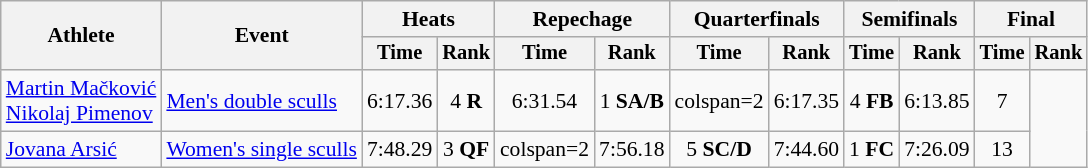<table class=wikitable style=font-size:90%;text-align:center>
<tr>
<th rowspan=2>Athlete</th>
<th rowspan=2>Event</th>
<th colspan=2>Heats</th>
<th colspan=2>Repechage</th>
<th colspan=2>Quarterfinals</th>
<th colspan=2>Semifinals</th>
<th colspan=2>Final</th>
</tr>
<tr style=font-size:95%>
<th>Time</th>
<th>Rank</th>
<th>Time</th>
<th>Rank</th>
<th>Time</th>
<th>Rank</th>
<th>Time</th>
<th>Rank</th>
<th>Time</th>
<th>Rank</th>
</tr>
<tr>
<td align=left><a href='#'>Martin Mačković</a><br><a href='#'>Nikolaj Pimenov</a></td>
<td align=left><a href='#'>Men's double sculls</a></td>
<td>6:17.36</td>
<td>4 <strong>R</strong></td>
<td>6:31.54</td>
<td>1 <strong>SA/B</strong></td>
<td>colspan=2 </td>
<td>6:17.35</td>
<td>4 <strong>FB</strong></td>
<td>6:13.85</td>
<td>7</td>
</tr>
<tr>
<td align=left><a href='#'>Jovana Arsić</a></td>
<td align=left><a href='#'>Women's single sculls</a></td>
<td>7:48.29</td>
<td>3 <strong>QF</strong></td>
<td>colspan=2 </td>
<td>7:56.18</td>
<td>5 <strong>SC/D</strong></td>
<td>7:44.60</td>
<td>1 <strong>FC</strong></td>
<td>7:26.09</td>
<td>13</td>
</tr>
</table>
